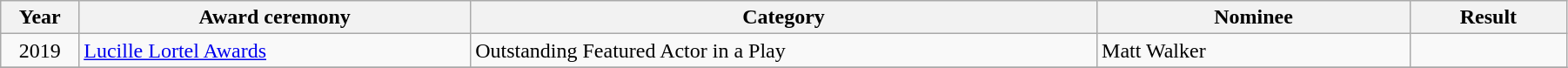<table class="wikitable" width="95%">
<tr>
<th width="5%">Year</th>
<th width="25%">Award ceremony</th>
<th width="40%">Category</th>
<th width="20%">Nominee</th>
<th width="10%">Result</th>
</tr>
<tr>
<td rowspan="1" align="center">2019</td>
<td><a href='#'>Lucille Lortel Awards</a></td>
<td>Outstanding Featured Actor in a Play</td>
<td rowspan="1">Matt Walker</td>
<td></td>
</tr>
<tr>
</tr>
</table>
